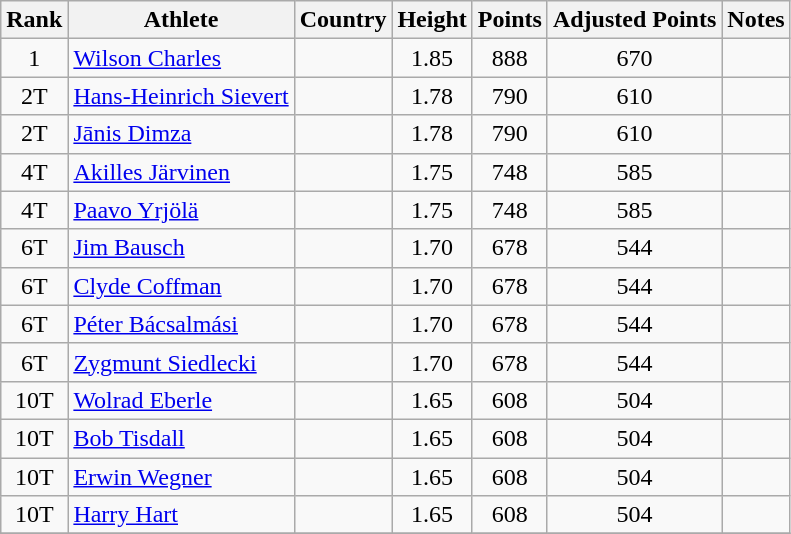<table class="wikitable sortable" style="text-align:center">
<tr>
<th>Rank</th>
<th>Athlete</th>
<th>Country</th>
<th>Height</th>
<th>Points</th>
<th>Adjusted Points</th>
<th>Notes</th>
</tr>
<tr>
<td>1</td>
<td align=left><a href='#'>Wilson Charles</a></td>
<td align=left></td>
<td>1.85</td>
<td>888</td>
<td>670</td>
<td></td>
</tr>
<tr>
<td>2T</td>
<td align=left><a href='#'>Hans-Heinrich Sievert</a></td>
<td align=left></td>
<td>1.78</td>
<td>790</td>
<td>610</td>
<td></td>
</tr>
<tr>
<td>2T</td>
<td align=left><a href='#'>Jānis Dimza</a></td>
<td align=left></td>
<td>1.78</td>
<td>790</td>
<td>610</td>
<td></td>
</tr>
<tr>
<td>4T</td>
<td align=left><a href='#'>Akilles Järvinen</a></td>
<td align=left></td>
<td>1.75</td>
<td>748</td>
<td>585</td>
<td></td>
</tr>
<tr>
<td>4T</td>
<td align=left><a href='#'>Paavo Yrjölä</a></td>
<td align=left></td>
<td>1.75</td>
<td>748</td>
<td>585</td>
<td></td>
</tr>
<tr>
<td>6T</td>
<td align=left><a href='#'>Jim Bausch</a></td>
<td align=left></td>
<td>1.70</td>
<td>678</td>
<td>544</td>
<td></td>
</tr>
<tr>
<td>6T</td>
<td align=left><a href='#'>Clyde Coffman</a></td>
<td align=left></td>
<td>1.70</td>
<td>678</td>
<td>544</td>
<td></td>
</tr>
<tr>
<td>6T</td>
<td align=left><a href='#'>Péter Bácsalmási</a></td>
<td align=left></td>
<td>1.70</td>
<td>678</td>
<td>544</td>
<td></td>
</tr>
<tr>
<td>6T</td>
<td align=left><a href='#'>Zygmunt Siedlecki</a></td>
<td align=left></td>
<td>1.70</td>
<td>678</td>
<td>544</td>
<td></td>
</tr>
<tr>
<td>10T</td>
<td align=left><a href='#'>Wolrad Eberle</a></td>
<td align=left></td>
<td>1.65</td>
<td>608</td>
<td>504</td>
<td></td>
</tr>
<tr>
<td>10T</td>
<td align=left><a href='#'>Bob Tisdall</a></td>
<td align=left></td>
<td>1.65</td>
<td>608</td>
<td>504</td>
<td></td>
</tr>
<tr>
<td>10T</td>
<td align=left><a href='#'>Erwin Wegner</a></td>
<td align=left></td>
<td>1.65</td>
<td>608</td>
<td>504</td>
<td></td>
</tr>
<tr>
<td>10T</td>
<td align=left><a href='#'>Harry Hart</a></td>
<td align=left></td>
<td>1.65</td>
<td>608</td>
<td>504</td>
<td></td>
</tr>
<tr>
</tr>
</table>
